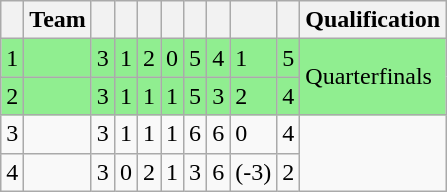<table class="wikitable">
<tr>
<th></th>
<th>Team</th>
<th></th>
<th></th>
<th></th>
<th></th>
<th></th>
<th></th>
<th></th>
<th></th>
<th>Qualification</th>
</tr>
<tr bgcolor=lightgreen>
<td>1</td>
<td></td>
<td>3</td>
<td>1</td>
<td>2</td>
<td>0</td>
<td>5</td>
<td>4</td>
<td>1</td>
<td>5</td>
<td rowspan=2>Quarterfinals</td>
</tr>
<tr bgcolor=lightgreen>
<td>2</td>
<td></td>
<td>3</td>
<td>1</td>
<td>1</td>
<td>1</td>
<td>5</td>
<td>3</td>
<td>2</td>
<td>4</td>
</tr>
<tr>
<td>3</td>
<td></td>
<td>3</td>
<td>1</td>
<td>1</td>
<td>1</td>
<td>6</td>
<td>6</td>
<td>0</td>
<td>4</td>
<td rowspan=2></td>
</tr>
<tr>
<td>4</td>
<td></td>
<td>3</td>
<td>0</td>
<td>2</td>
<td>1</td>
<td>3</td>
<td>6</td>
<td>(-3)</td>
<td>2</td>
</tr>
</table>
